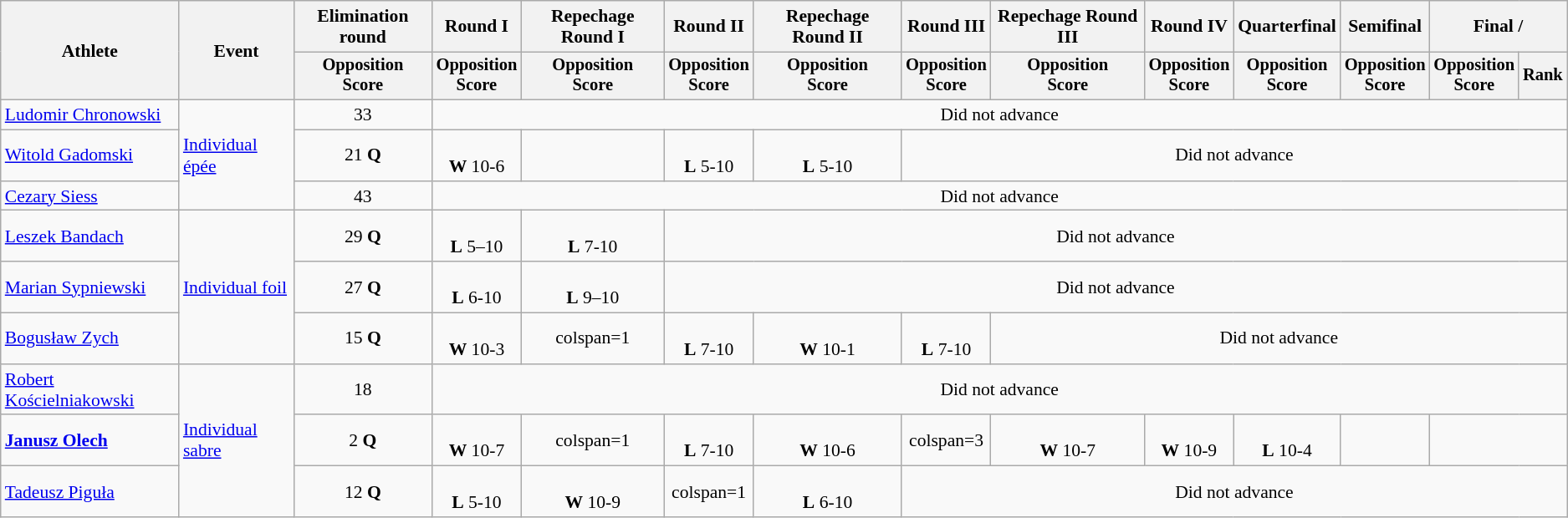<table class="wikitable" style="font-size:90%">
<tr>
<th rowspan="2">Athlete</th>
<th rowspan="2">Event</th>
<th>Elimination round</th>
<th>Round I</th>
<th>Repechage Round I</th>
<th>Round II</th>
<th>Repechage Round II</th>
<th>Round III</th>
<th>Repechage Round III</th>
<th>Round IV</th>
<th>Quarterfinal</th>
<th>Semifinal</th>
<th colspan=2>Final / </th>
</tr>
<tr style="font-size:95%">
<th>Opposition <br> Score</th>
<th>Opposition <br> Score</th>
<th>Opposition <br> Score</th>
<th>Opposition <br> Score</th>
<th>Opposition <br> Score</th>
<th>Opposition <br> Score</th>
<th>Opposition <br> Score</th>
<th>Opposition <br> Score</th>
<th>Opposition <br> Score</th>
<th>Opposition <br> Score</th>
<th>Opposition <br> Score</th>
<th>Rank</th>
</tr>
<tr align=center>
<td align=left><a href='#'>Ludomir Chronowski</a></td>
<td align=left rowspan=3><a href='#'>Individual épée</a></td>
<td>33</td>
<td colspan=11>Did not advance</td>
</tr>
<tr align=center>
<td align=left><a href='#'>Witold Gadomski</a></td>
<td>21 <strong>Q</strong></td>
<td><br><strong>W</strong> 10-6</td>
<td></td>
<td><br><strong>L</strong> 5-10</td>
<td><br><strong>L</strong> 5-10</td>
<td colspan=7>Did not advance</td>
</tr>
<tr align=center>
<td align=left><a href='#'>Cezary Siess</a></td>
<td>43</td>
<td colspan=11>Did not advance</td>
</tr>
<tr align=center>
<td align=left><a href='#'>Leszek Bandach</a></td>
<td align=left rowspan=3><a href='#'>Individual foil</a></td>
<td>29 <strong>Q</strong></td>
<td><br><strong>L</strong> 5–10</td>
<td><br><strong>L</strong> 7-10</td>
<td colspan=9>Did not advance</td>
</tr>
<tr align=center>
<td align=left><a href='#'>Marian Sypniewski</a></td>
<td>27 <strong>Q</strong></td>
<td><br><strong>L</strong> 6-10</td>
<td><br><strong>L</strong> 9–10</td>
<td colspan=9>Did not advance</td>
</tr>
<tr align=center>
<td align=left><a href='#'>Bogusław Zych</a></td>
<td>15 <strong>Q</strong></td>
<td><br><strong>W</strong> 10-3</td>
<td>colspan=1 </td>
<td><br><strong>L</strong> 7-10</td>
<td><br><strong>W</strong> 10-1</td>
<td><br><strong>L</strong> 7-10</td>
<td colspan=6>Did not advance</td>
</tr>
<tr align=center>
<td align=left><a href='#'>Robert Kościelniakowski</a></td>
<td align=left rowspan=3><a href='#'>Individual sabre</a></td>
<td>18</td>
<td colspan=11>Did not advance</td>
</tr>
<tr align=center>
<td align=left><strong><a href='#'>Janusz Olech</a></strong></td>
<td>2 <strong>Q</strong></td>
<td><br><strong>W</strong> 10-7</td>
<td>colspan=1 </td>
<td><br><strong>L</strong> 7-10</td>
<td><br><strong>W</strong> 10-6</td>
<td>colspan=3 </td>
<td><br><strong>W</strong> 10-7</td>
<td><br><strong>W</strong> 10-9</td>
<td><br><strong>L</strong> 10-4</td>
<td></td>
</tr>
<tr align=center>
<td align=left><a href='#'>Tadeusz Piguła</a></td>
<td>12 <strong>Q</strong></td>
<td><br><strong>L</strong> 5-10</td>
<td><br><strong>W</strong> 10-9</td>
<td>colspan=1 </td>
<td><br><strong>L</strong> 6-10</td>
<td colspan=8>Did not advance</td>
</tr>
</table>
